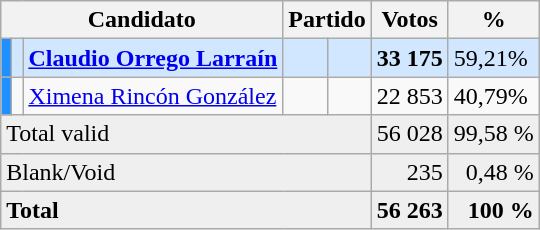<table class="wikitable">
<tr>
<th colspan=3>Candidato</th>
<th colspan=2>Partido</th>
<th>Votos</th>
<th>%</th>
</tr>
<tr bgcolor=#D0E7FF>
<td bgcolor=dodgerblue></td>
<td></td>
<td align="left"><strong><a href='#'>Claudio Orrego Larraín</a></strong></td>
<td></td>
<td></td>
<td align="right"><strong>33 175</strong></td>
<td>59,21%</td>
</tr>
<tr>
<td bgcolor=dodgerblue></td>
<td></td>
<td align="left"><a href='#'>Ximena Rincón González</a></td>
<td></td>
<td></td>
<td align="right">22 853</td>
<td>40,79%</td>
</tr>
<tr style="background:#efefef;">
<td colspan=5>Total valid</td>
<td align="right">56 028</td>
<td align="right">99,58 %</td>
</tr>
<tr style="background:#efefef;">
<td colspan=5>Blank/Void</td>
<td align="right">235</td>
<td align="right">0,48 %</td>
</tr>
<tr style="background:#efefef;">
<td colspan=5><strong>Total</strong></td>
<td align="right"><strong>56 263</strong></td>
<td align="right"><strong>100 %</strong></td>
</tr>
</table>
